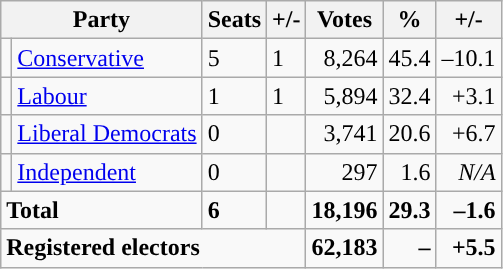<table class="wikitable sortable">
<tr>
<th colspan="2">Party</th>
<th>Seats</th>
<th>+/-</th>
<th>Votes</th>
<th>%</th>
<th>+/-</th>
</tr>
<tr>
<td style="background-color: "></td>
<td><a href='#'>Conservative</a></td>
<td>5</td>
<td> 1</td>
<td style="text-align:right;">8,264</td>
<td style="text-align:right;">45.4</td>
<td style="text-align:right;">–10.1</td>
</tr>
<tr>
<td style="background-color: "></td>
<td><a href='#'>Labour</a></td>
<td>1</td>
<td> 1</td>
<td style="text-align:right;">5,894</td>
<td style="text-align:right;">32.4</td>
<td style="text-align:right;">+3.1</td>
</tr>
<tr>
<td style="background-color: "></td>
<td><a href='#'>Liberal Democrats</a></td>
<td>0</td>
<td></td>
<td style="text-align:right;">3,741</td>
<td style="text-align:right;">20.6</td>
<td style="text-align:right;">+6.7</td>
</tr>
<tr>
<td style="background-color: "></td>
<td><a href='#'>Independent</a></td>
<td>0</td>
<td></td>
<td style="text-align:right;">297</td>
<td style="text-align:right;">1.6</td>
<td style="text-align:right;"><em>N/A</em></td>
</tr>
<tr>
<td colspan="2"><strong>Total</strong></td>
<td><strong>6</strong></td>
<td></td>
<td style="text-align:right;"><strong>18,196</strong></td>
<td style="text-align:right;"><strong>29.3</strong></td>
<td style="text-align:right;"><strong>–1.6</strong></td>
</tr>
<tr>
<td colspan="4"><strong>Registered electors</strong></td>
<td style="text-align:right;"><strong>62,183</strong></td>
<td style="text-align:right;"><strong>–</strong></td>
<td style="text-align:right;"><strong>+5.5</strong></td>
</tr>
</table>
